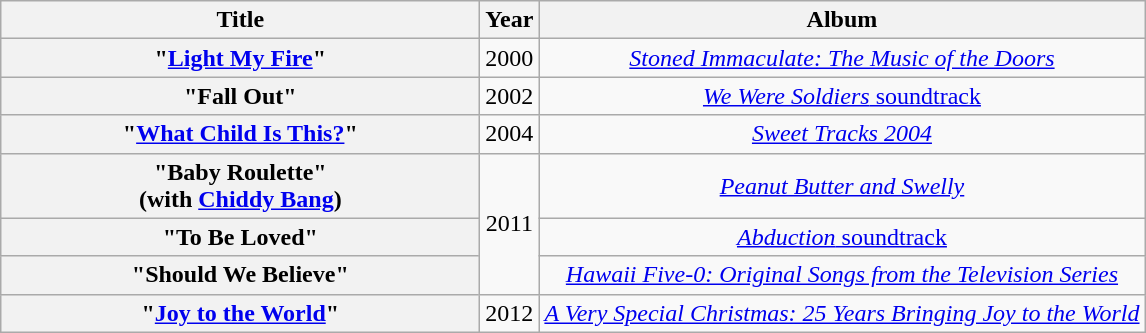<table class="wikitable plainrowheaders" style="text-align:center;" border="1">
<tr>
<th scope="col" style="width:19.5em;">Title</th>
<th scope="col">Year</th>
<th scope="col">Album</th>
</tr>
<tr>
<th scope="row">"<a href='#'>Light My Fire</a>"</th>
<td>2000</td>
<td><em><a href='#'>Stoned Immaculate: The Music of the Doors</a></em></td>
</tr>
<tr>
<th scope="row">"Fall Out"</th>
<td>2002</td>
<td><a href='#'><em>We Were Soldiers</em> soundtrack</a></td>
</tr>
<tr>
<th scope="row">"<a href='#'>What Child Is This?</a>"</th>
<td>2004</td>
<td><em><a href='#'>Sweet Tracks 2004</a></em></td>
</tr>
<tr>
<th scope="row">"Baby Roulette"<br><span>(with <a href='#'>Chiddy Bang</a>)</span></th>
<td rowspan="3">2011</td>
<td><em><a href='#'>Peanut Butter and Swelly</a></em></td>
</tr>
<tr>
<th scope="row">"To Be Loved"</th>
<td><a href='#'><em>Abduction</em> soundtrack</a></td>
</tr>
<tr>
<th scope="row">"Should We Believe"</th>
<td><em><a href='#'>Hawaii Five-0: Original Songs from the Television Series</a></em></td>
</tr>
<tr>
<th scope="row">"<a href='#'>Joy to the World</a>"</th>
<td>2012</td>
<td><em><a href='#'>A Very Special Christmas: 25 Years Bringing Joy to the World</a></em></td>
</tr>
</table>
